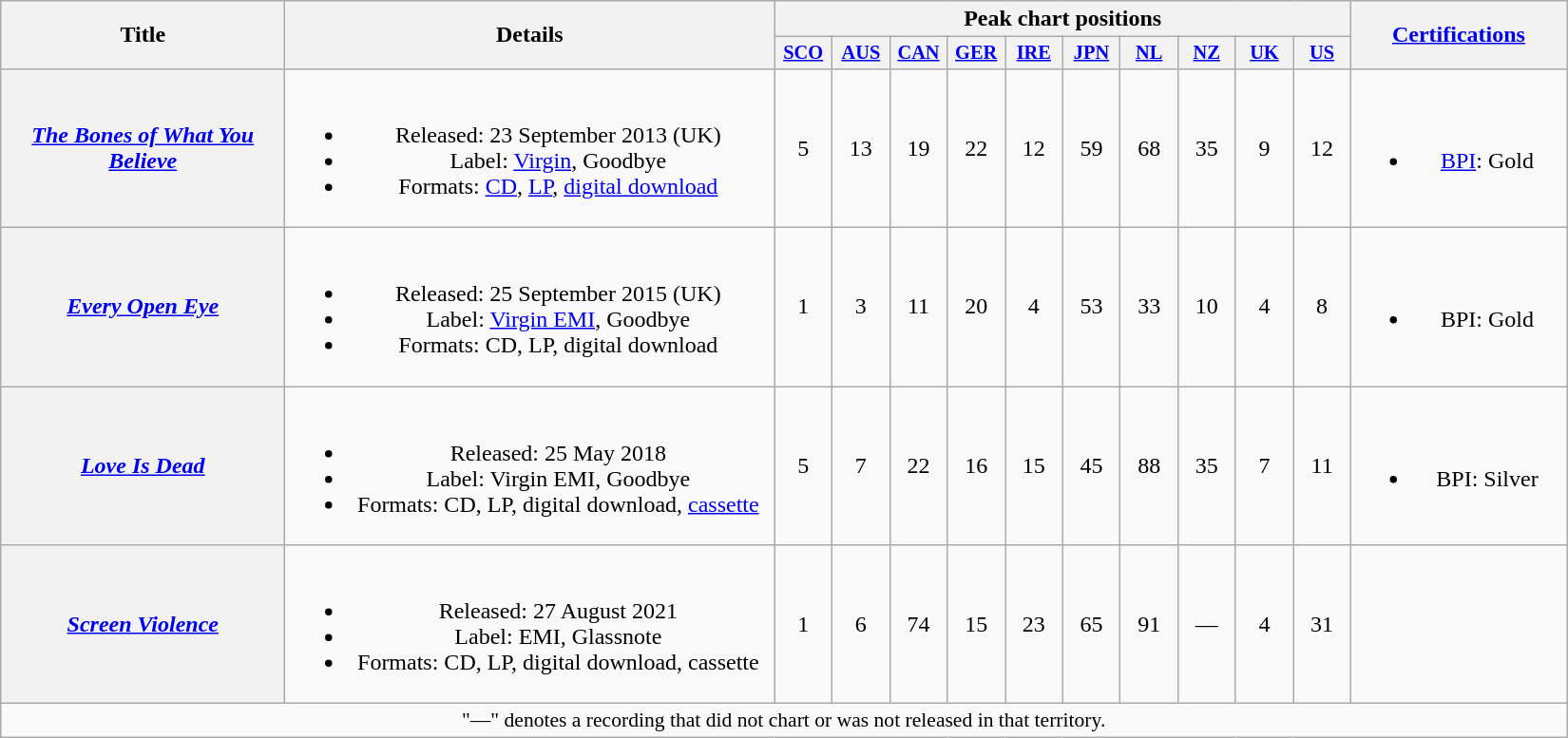<table class="wikitable plainrowheaders" style="text-align:center" border="1">
<tr>
<th scope="col" rowspan="2" style="width:12em;">Title</th>
<th scope="col" rowspan="2" style="width:21em;">Details</th>
<th scope="col" colspan="10">Peak chart positions</th>
<th scope="col" rowspan="2" style="width:9em;"><a href='#'>Certifications</a></th>
</tr>
<tr>
<th scope="col" style="width:2.5em;font-size:85%;"><a href='#'>SCO</a><br></th>
<th scope="col" style="width:2.5em;font-size:85%;"><a href='#'>AUS</a><br></th>
<th scope="col" style="width:2.5em;font-size:85%;"><a href='#'>CAN</a><br></th>
<th scope="col" style="width:2.5em;font-size:85%;"><a href='#'>GER</a><br></th>
<th scope="col" style="width:2.5em;font-size:85%;"><a href='#'>IRE</a><br></th>
<th scope="col" style="width:2.5em;font-size:85%;"><a href='#'>JPN</a><br></th>
<th scope="col" style="width:2.5em;font-size:85%;"><a href='#'>NL</a><br></th>
<th scope="col" style="width:2.5em;font-size:85%;"><a href='#'>NZ</a><br></th>
<th scope="col" style="width:2.5em;font-size:85%;"><a href='#'>UK</a><br></th>
<th scope="col" style="width:2.5em;font-size:85%;"><a href='#'>US</a><br></th>
</tr>
<tr>
<th scope="row"><em><a href='#'>The Bones of What You Believe</a></em></th>
<td><br><ul><li>Released: 23 September 2013 <span>(UK)</span></li><li>Label: <a href='#'>Virgin</a>, Goodbye</li><li>Formats: <a href='#'>CD</a>, <a href='#'>LP</a>, <a href='#'>digital download</a></li></ul></td>
<td>5</td>
<td>13</td>
<td>19</td>
<td>22</td>
<td>12</td>
<td>59</td>
<td>68</td>
<td>35</td>
<td>9</td>
<td>12</td>
<td><br><ul><li><a href='#'>BPI</a>: Gold</li></ul></td>
</tr>
<tr>
<th scope="row"><em><a href='#'>Every Open Eye</a></em></th>
<td><br><ul><li>Released: 25 September 2015 <span>(UK)</span></li><li>Label: <a href='#'>Virgin EMI</a>, Goodbye</li><li>Formats: CD, LP, digital download</li></ul></td>
<td>1</td>
<td>3</td>
<td>11</td>
<td>20</td>
<td>4</td>
<td>53</td>
<td>33</td>
<td>10</td>
<td>4</td>
<td>8</td>
<td><br><ul><li>BPI: Gold</li></ul></td>
</tr>
<tr>
<th scope="row"><em><a href='#'>Love Is Dead</a></em></th>
<td><br><ul><li>Released: 25 May 2018</li><li>Label: Virgin EMI, Goodbye</li><li>Formats: CD, LP, digital download, <a href='#'>cassette</a></li></ul></td>
<td>5</td>
<td>7</td>
<td>22</td>
<td>16</td>
<td>15</td>
<td>45</td>
<td>88</td>
<td>35</td>
<td>7</td>
<td>11</td>
<td><br><ul><li>BPI: Silver</li></ul></td>
</tr>
<tr>
<th scope="row"><em><a href='#'>Screen Violence</a></em></th>
<td><br><ul><li>Released: 27 August 2021</li><li>Label: EMI, Glassnote</li><li>Formats: CD, LP, digital download, cassette</li></ul></td>
<td>1</td>
<td>6</td>
<td>74</td>
<td>15</td>
<td>23</td>
<td>65</td>
<td>91</td>
<td>—</td>
<td>4</td>
<td>31</td>
<td></td>
</tr>
<tr>
<td colspan="13" style="font-size:90%">"—" denotes a recording that did not chart or was not released in that territory.</td>
</tr>
</table>
